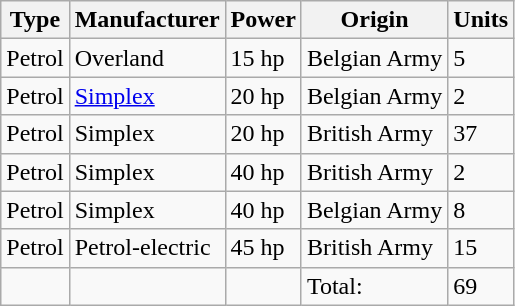<table class="wikitable">
<tr>
<th>Type</th>
<th>Manufacturer</th>
<th>Power</th>
<th>Origin</th>
<th>Units</th>
</tr>
<tr>
<td>Petrol</td>
<td>Overland</td>
<td>15 hp</td>
<td>Belgian Army</td>
<td>5</td>
</tr>
<tr>
<td>Petrol</td>
<td><a href='#'>Simplex</a></td>
<td>20 hp</td>
<td>Belgian Army</td>
<td>2</td>
</tr>
<tr>
<td>Petrol</td>
<td>Simplex</td>
<td>20 hp</td>
<td>British Army</td>
<td>37</td>
</tr>
<tr>
<td>Petrol</td>
<td>Simplex</td>
<td>40 hp</td>
<td>British Army</td>
<td>2</td>
</tr>
<tr>
<td>Petrol</td>
<td>Simplex</td>
<td>40 hp</td>
<td>Belgian Army</td>
<td>8</td>
</tr>
<tr>
<td>Petrol</td>
<td>Petrol-electric</td>
<td>45 hp</td>
<td>British Army</td>
<td>15</td>
</tr>
<tr>
<td></td>
<td></td>
<td></td>
<td>Total:</td>
<td>69</td>
</tr>
</table>
